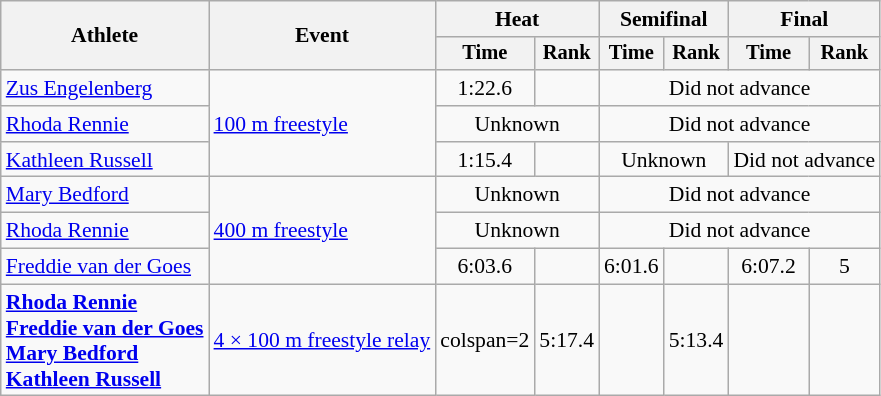<table class=wikitable style="font-size:90%;">
<tr>
<th rowspan=2>Athlete</th>
<th rowspan=2>Event</th>
<th colspan=2>Heat</th>
<th colspan=2>Semifinal</th>
<th colspan=2>Final</th>
</tr>
<tr style="font-size:95%">
<th>Time</th>
<th>Rank</th>
<th>Time</th>
<th>Rank</th>
<th>Time</th>
<th>Rank</th>
</tr>
<tr align=center>
<td align=left><a href='#'>Zus Engelenberg</a></td>
<td rowspan=3 align=left><a href='#'>100 m freestyle</a></td>
<td>1:22.6</td>
<td></td>
<td colspan=4>Did not advance</td>
</tr>
<tr align=center>
<td align=left><a href='#'>Rhoda Rennie</a></td>
<td colspan=2>Unknown</td>
<td colspan=4>Did not advance</td>
</tr>
<tr align=center>
<td align=left><a href='#'>Kathleen Russell</a></td>
<td>1:15.4</td>
<td></td>
<td colspan=2>Unknown</td>
<td colspan=2>Did not advance</td>
</tr>
<tr align=center>
<td align=left><a href='#'>Mary Bedford</a></td>
<td rowspan=3 align=left><a href='#'>400 m freestyle</a></td>
<td colspan=2>Unknown</td>
<td colspan=4>Did not advance</td>
</tr>
<tr align=center>
<td align=left><a href='#'>Rhoda Rennie</a></td>
<td colspan=2>Unknown</td>
<td colspan=4>Did not advance</td>
</tr>
<tr align=center>
<td align=left><a href='#'>Freddie van der Goes</a></td>
<td>6:03.6</td>
<td></td>
<td>6:01.6</td>
<td></td>
<td>6:07.2</td>
<td>5</td>
</tr>
<tr align=center>
<td align=left><strong><a href='#'>Rhoda Rennie</a><br><a href='#'>Freddie van der Goes</a><br><a href='#'>Mary Bedford</a><br><a href='#'>Kathleen Russell</a></strong></td>
<td align=left><a href='#'>4 × 100 m freestyle relay</a></td>
<td>colspan=2 </td>
<td>5:17.4</td>
<td></td>
<td>5:13.4</td>
<td></td>
</tr>
</table>
